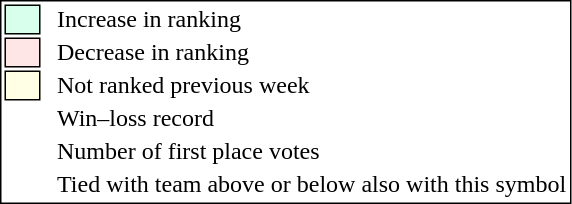<table style="border:1px solid black;">
<tr>
<td style="background:#D8FFEB; width:20px; border:1px solid black;"></td>
<td> </td>
<td>Increase in ranking</td>
</tr>
<tr>
<td style="background:#FFE6E6; width:20px; border:1px solid black;"></td>
<td> </td>
<td>Decrease in ranking</td>
</tr>
<tr>
<td style="background:#FFFFE6; width:20px; border:1px solid black;"></td>
<td> </td>
<td>Not ranked previous week</td>
</tr>
<tr>
<td></td>
<td> </td>
<td>Win–loss record</td>
</tr>
<tr>
<td></td>
<td> </td>
<td>Number of first place votes</td>
</tr>
<tr>
<td></td>
<td></td>
<td>Tied with team above or below also with this symbol</td>
</tr>
</table>
